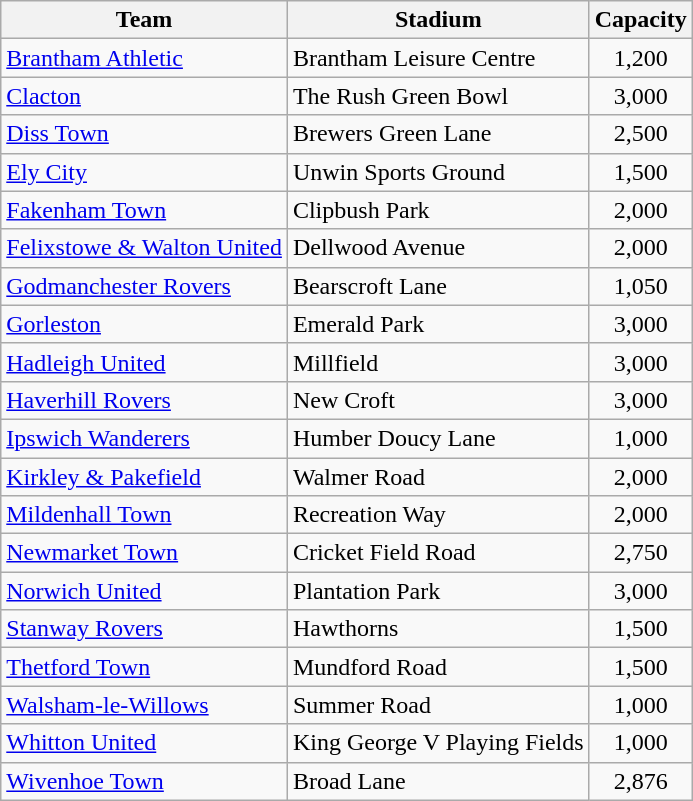<table class="wikitable sortable">
<tr>
<th>Team</th>
<th>Stadium</th>
<th>Capacity</th>
</tr>
<tr>
<td><a href='#'>Brantham Athletic</a></td>
<td>Brantham Leisure Centre</td>
<td style="text-align:center;">1,200</td>
</tr>
<tr>
<td><a href='#'>Clacton</a></td>
<td>The Rush Green Bowl</td>
<td style="text-align:center;">3,000</td>
</tr>
<tr>
<td><a href='#'>Diss Town</a></td>
<td>Brewers Green Lane</td>
<td style="text-align:center;">2,500</td>
</tr>
<tr>
<td><a href='#'>Ely City</a></td>
<td>Unwin Sports Ground</td>
<td style="text-align:center;">1,500</td>
</tr>
<tr>
<td><a href='#'>Fakenham Town</a></td>
<td>Clipbush Park</td>
<td style="text-align:center;">2,000</td>
</tr>
<tr>
<td><a href='#'>Felixstowe & Walton United</a></td>
<td>Dellwood Avenue</td>
<td style="text-align:center;">2,000</td>
</tr>
<tr>
<td><a href='#'>Godmanchester Rovers</a></td>
<td>Bearscroft Lane</td>
<td style="text-align:center;">1,050</td>
</tr>
<tr>
<td><a href='#'>Gorleston</a></td>
<td>Emerald Park</td>
<td style="text-align:center;">3,000</td>
</tr>
<tr>
<td><a href='#'>Hadleigh United</a></td>
<td>Millfield</td>
<td style="text-align:center;">3,000</td>
</tr>
<tr>
<td><a href='#'>Haverhill Rovers</a></td>
<td>New Croft</td>
<td style="text-align:center;">3,000</td>
</tr>
<tr>
<td><a href='#'>Ipswich Wanderers</a></td>
<td>Humber Doucy Lane</td>
<td style="text-align:center;">1,000</td>
</tr>
<tr>
<td><a href='#'>Kirkley & Pakefield</a></td>
<td>Walmer Road</td>
<td style="text-align:center;">2,000</td>
</tr>
<tr>
<td><a href='#'>Mildenhall Town</a></td>
<td>Recreation Way</td>
<td style="text-align:center;">2,000</td>
</tr>
<tr>
<td><a href='#'>Newmarket Town</a></td>
<td>Cricket Field Road</td>
<td style="text-align:center;">2,750</td>
</tr>
<tr>
<td><a href='#'>Norwich United</a></td>
<td>Plantation Park</td>
<td style="text-align:center;">3,000</td>
</tr>
<tr>
<td><a href='#'>Stanway Rovers</a></td>
<td>Hawthorns</td>
<td style="text-align:center;">1,500</td>
</tr>
<tr>
<td><a href='#'>Thetford Town</a></td>
<td>Mundford Road</td>
<td style="text-align:center;">1,500</td>
</tr>
<tr>
<td><a href='#'>Walsham-le-Willows</a></td>
<td>Summer Road</td>
<td style="text-align:center;">1,000</td>
</tr>
<tr>
<td><a href='#'>Whitton United</a></td>
<td>King George V Playing Fields</td>
<td style="text-align:center;">1,000</td>
</tr>
<tr>
<td><a href='#'>Wivenhoe Town</a></td>
<td>Broad Lane</td>
<td style="text-align:center;">2,876</td>
</tr>
</table>
